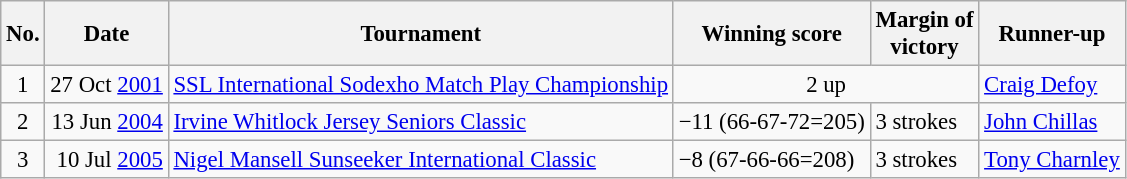<table class="wikitable" style="font-size:95%;">
<tr>
<th>No.</th>
<th>Date</th>
<th>Tournament</th>
<th>Winning score</th>
<th>Margin of<br>victory</th>
<th>Runner-up</th>
</tr>
<tr>
<td align=center>1</td>
<td align=right>27 Oct <a href='#'>2001</a></td>
<td><a href='#'>SSL International Sodexho Match Play Championship</a></td>
<td colspan=2 align=center>2 up</td>
<td> <a href='#'>Craig Defoy</a></td>
</tr>
<tr>
<td align=center>2</td>
<td align=right>13 Jun <a href='#'>2004</a></td>
<td><a href='#'>Irvine Whitlock Jersey Seniors Classic</a></td>
<td>−11 (66-67-72=205)</td>
<td>3 strokes</td>
<td> <a href='#'>John Chillas</a></td>
</tr>
<tr>
<td align=center>3</td>
<td align=right>10 Jul <a href='#'>2005</a></td>
<td><a href='#'>Nigel Mansell Sunseeker International Classic</a></td>
<td>−8 (67-66-66=208)</td>
<td>3 strokes</td>
<td> <a href='#'>Tony Charnley</a></td>
</tr>
</table>
